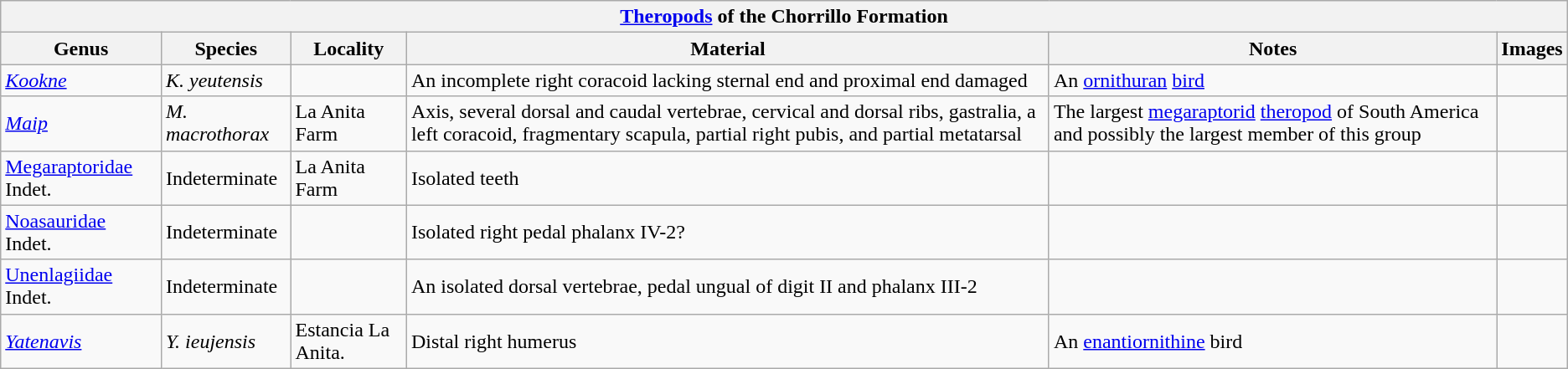<table class="wikitable" align="center">
<tr>
<th colspan="7" align="center"><a href='#'>Theropods</a> of the Chorrillo Formation</th>
</tr>
<tr>
<th>Genus</th>
<th>Species</th>
<th>Locality</th>
<th>Material</th>
<th>Notes</th>
<th>Images</th>
</tr>
<tr>
<td><em><a href='#'>Kookne</a></em></td>
<td><em>K. yeutensis</em></td>
<td></td>
<td>An incomplete right coracoid lacking sternal end and proximal end damaged</td>
<td>An <a href='#'>ornithuran</a> <a href='#'>bird</a></td>
<td></td>
</tr>
<tr>
<td><em><a href='#'>Maip</a></em></td>
<td><em>M. macrothorax</em></td>
<td>La Anita Farm</td>
<td>Axis, several dorsal and caudal vertebrae, cervical and dorsal ribs, gastralia, a left coracoid, fragmentary scapula, partial right pubis, and partial metatarsal</td>
<td>The largest <a href='#'>megaraptorid</a> <a href='#'>theropod</a> of South America and possibly the largest member of this group</td>
<td><br></td>
</tr>
<tr>
<td><a href='#'>Megaraptoridae</a> Indet.</td>
<td>Indeterminate</td>
<td>La Anita Farm</td>
<td>Isolated teeth</td>
<td></td>
<td></td>
</tr>
<tr>
<td><a href='#'>Noasauridae</a> Indet.</td>
<td>Indeterminate</td>
<td></td>
<td>Isolated right pedal phalanx IV-2?</td>
<td></td>
<td></td>
</tr>
<tr>
<td><a href='#'>Unenlagiidae</a> Indet.</td>
<td>Indeterminate</td>
<td></td>
<td>An isolated dorsal vertebrae, pedal ungual of digit II and phalanx III-2</td>
<td></td>
<td></td>
</tr>
<tr>
<td><em><a href='#'>Yatenavis</a></em></td>
<td><em>Y. ieujensis</em></td>
<td>Estancia La Anita.</td>
<td>Distal right humerus</td>
<td>An <a href='#'>enantiornithine</a> bird</td>
<td></td>
</tr>
</table>
